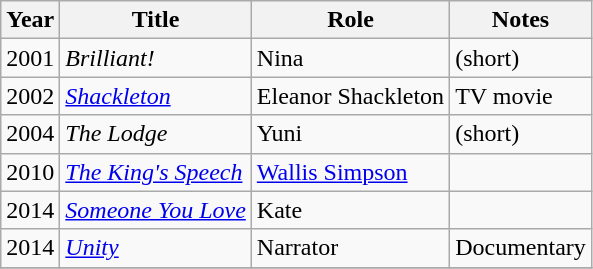<table class="wikitable">
<tr>
<th>Year</th>
<th>Title</th>
<th>Role</th>
<th>Notes</th>
</tr>
<tr>
<td>2001</td>
<td><em>Brilliant!</em></td>
<td>Nina</td>
<td>(short)</td>
</tr>
<tr>
<td>2002</td>
<td><em><a href='#'>Shackleton</a></em></td>
<td>Eleanor Shackleton</td>
<td>TV movie</td>
</tr>
<tr>
<td>2004</td>
<td><em>The Lodge</em></td>
<td>Yuni</td>
<td>(short)</td>
</tr>
<tr>
<td>2010</td>
<td><em><a href='#'>The King's Speech</a></em></td>
<td><a href='#'>Wallis Simpson</a></td>
<td></td>
</tr>
<tr>
<td>2014</td>
<td><em><a href='#'>Someone You Love</a></em></td>
<td>Kate</td>
<td></td>
</tr>
<tr>
<td>2014</td>
<td><em><a href='#'>Unity</a></em></td>
<td>Narrator</td>
<td>Documentary</td>
</tr>
<tr>
</tr>
</table>
